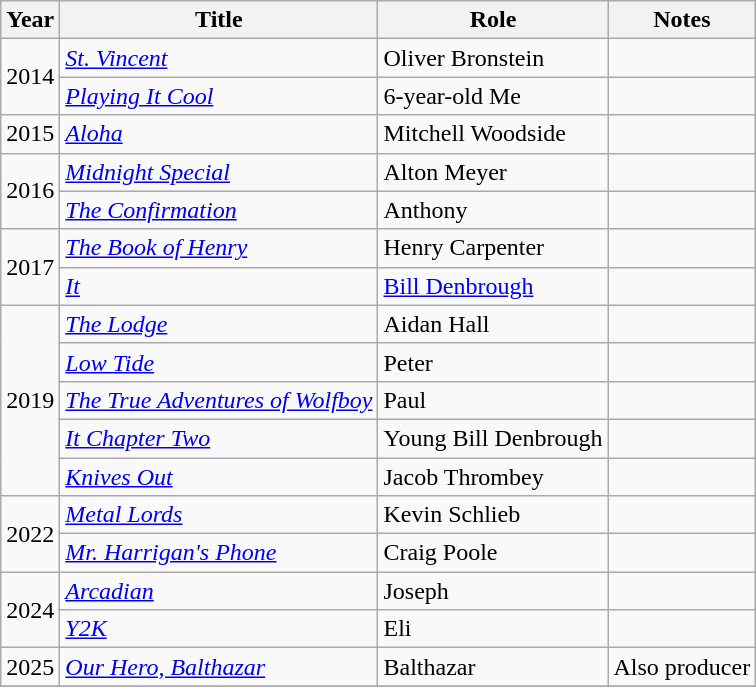<table class="wikitable sortable">
<tr>
<th>Year</th>
<th>Title</th>
<th>Role</th>
<th class="unsortable">Notes</th>
</tr>
<tr>
<td rowspan="2">2014</td>
<td><em><a href='#'>St. Vincent</a></em></td>
<td>Oliver Bronstein</td>
<td></td>
</tr>
<tr>
<td><em><a href='#'>Playing It Cool</a></em></td>
<td>6-year-old Me</td>
<td></td>
</tr>
<tr>
<td>2015</td>
<td><em><a href='#'>Aloha</a></em></td>
<td>Mitchell Woodside</td>
<td></td>
</tr>
<tr>
<td rowspan="2">2016</td>
<td><em><a href='#'>Midnight Special</a></em></td>
<td>Alton Meyer</td>
<td></td>
</tr>
<tr>
<td data-sort-value="Confirmation, The"><em><a href='#'>The Confirmation</a></em></td>
<td>Anthony</td>
<td></td>
</tr>
<tr>
<td rowspan="2">2017</td>
<td data-sort-value="Book of Henry, The"><em><a href='#'>The Book of Henry</a></em></td>
<td>Henry Carpenter</td>
<td></td>
</tr>
<tr>
<td><em><a href='#'>It</a></em></td>
<td><a href='#'>Bill Denbrough</a></td>
<td></td>
</tr>
<tr>
<td rowspan="5">2019</td>
<td data-sort-value="Lodge, The"><em><a href='#'>The Lodge</a></em></td>
<td>Aidan Hall</td>
<td></td>
</tr>
<tr>
<td><em><a href='#'>Low Tide</a></em></td>
<td>Peter</td>
<td></td>
</tr>
<tr>
<td data-sort-value="True Adventures of Wolfboy, The"><em><a href='#'>The True Adventures of Wolfboy</a></em></td>
<td>Paul</td>
<td></td>
</tr>
<tr>
<td><em><a href='#'>It Chapter Two</a></em></td>
<td>Young Bill Denbrough</td>
<td></td>
</tr>
<tr>
<td><em><a href='#'>Knives Out</a></em></td>
<td>Jacob Thrombey</td>
<td></td>
</tr>
<tr>
<td rowspan="2">2022</td>
<td><em><a href='#'>Metal Lords</a></em></td>
<td>Kevin Schlieb</td>
<td></td>
</tr>
<tr>
<td><em><a href='#'>Mr. Harrigan's Phone</a></em></td>
<td>Craig Poole</td>
<td></td>
</tr>
<tr>
<td rowspan="2">2024</td>
<td><em><a href='#'>Arcadian</a></em></td>
<td>Joseph</td>
<td></td>
</tr>
<tr>
<td><em><a href='#'>Y2K</a></em></td>
<td>Eli</td>
<td></td>
</tr>
<tr>
<td>2025</td>
<td><em><a href='#'>Our Hero, Balthazar</a></em></td>
<td>Balthazar</td>
<td>Also producer</td>
</tr>
<tr>
</tr>
</table>
